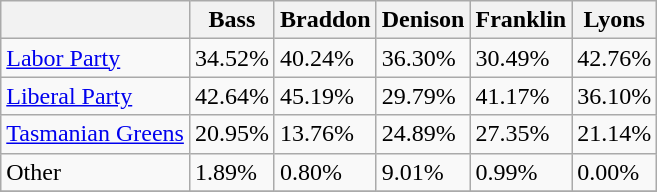<table class="wikitable">
<tr>
<th></th>
<th>Bass</th>
<th>Braddon</th>
<th>Denison</th>
<th>Franklin</th>
<th>Lyons</th>
</tr>
<tr>
<td><a href='#'>Labor Party</a></td>
<td>34.52%</td>
<td>40.24%</td>
<td>36.30%</td>
<td>30.49%</td>
<td>42.76%</td>
</tr>
<tr>
<td><a href='#'>Liberal Party</a></td>
<td>42.64%</td>
<td>45.19%</td>
<td>29.79%</td>
<td>41.17%</td>
<td>36.10%</td>
</tr>
<tr>
<td><a href='#'>Tasmanian Greens</a></td>
<td>20.95%</td>
<td>13.76%</td>
<td>24.89%</td>
<td>27.35%</td>
<td>21.14%</td>
</tr>
<tr>
<td>Other</td>
<td>1.89%</td>
<td>0.80%</td>
<td>9.01%</td>
<td>0.99%</td>
<td>0.00%</td>
</tr>
<tr>
</tr>
</table>
